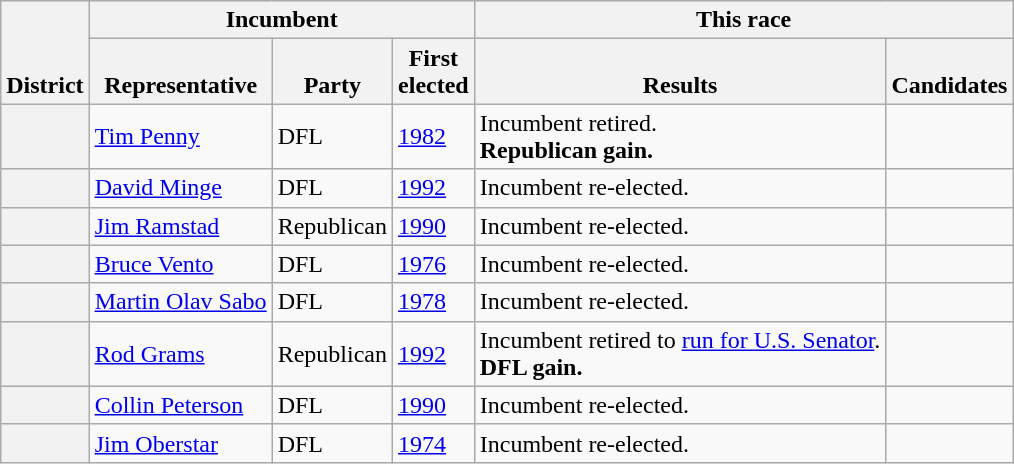<table class=wikitable>
<tr valign=bottom>
<th rowspan=2>District</th>
<th colspan=3>Incumbent</th>
<th colspan=2>This race</th>
</tr>
<tr valign=bottom>
<th>Representative</th>
<th>Party</th>
<th>First<br>elected</th>
<th>Results</th>
<th>Candidates</th>
</tr>
<tr>
<th></th>
<td><a href='#'>Tim Penny</a></td>
<td>DFL</td>
<td><a href='#'>1982</a></td>
<td>Incumbent retired.<br><strong>Republican gain.</strong></td>
<td nowrap></td>
</tr>
<tr>
<th></th>
<td><a href='#'>David Minge</a></td>
<td>DFL</td>
<td><a href='#'>1992</a></td>
<td>Incumbent re-elected.</td>
<td nowrap></td>
</tr>
<tr>
<th></th>
<td><a href='#'>Jim Ramstad</a></td>
<td>Republican</td>
<td><a href='#'>1990</a></td>
<td>Incumbent re-elected.</td>
<td nowrap></td>
</tr>
<tr>
<th></th>
<td><a href='#'>Bruce Vento</a></td>
<td>DFL</td>
<td><a href='#'>1976</a></td>
<td>Incumbent re-elected.</td>
<td nowrap></td>
</tr>
<tr>
<th></th>
<td><a href='#'>Martin Olav Sabo</a></td>
<td>DFL</td>
<td><a href='#'>1978</a></td>
<td>Incumbent re-elected.</td>
<td nowrap></td>
</tr>
<tr>
<th></th>
<td><a href='#'>Rod Grams</a></td>
<td>Republican</td>
<td><a href='#'>1992</a></td>
<td>Incumbent retired to <a href='#'>run for U.S. Senator</a>.<br><strong>DFL gain.</strong></td>
<td nowrap></td>
</tr>
<tr>
<th></th>
<td><a href='#'>Collin Peterson</a></td>
<td>DFL</td>
<td><a href='#'>1990</a></td>
<td>Incumbent re-elected.</td>
<td nowrap></td>
</tr>
<tr>
<th></th>
<td><a href='#'>Jim Oberstar</a></td>
<td>DFL</td>
<td><a href='#'>1974</a></td>
<td>Incumbent re-elected.</td>
<td nowrap></td>
</tr>
</table>
